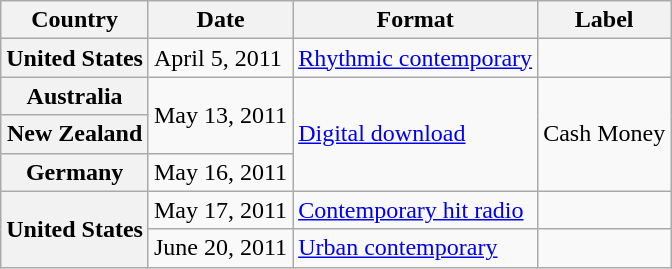<table class="wikitable plainrowheaders">
<tr>
<th>Country</th>
<th>Date</th>
<th>Format</th>
<th>Label</th>
</tr>
<tr>
<th scope="row">United States</th>
<td>April 5, 2011</td>
<td><a href='#'>Rhythmic contemporary</a></td>
<td></td>
</tr>
<tr>
<th scope="row">Australia</th>
<td rowspan="2">May 13, 2011</td>
<td rowspan="3"><a href='#'>Digital download</a></td>
<td rowspan="3">Cash Money</td>
</tr>
<tr>
<th scope="row">New Zealand</th>
</tr>
<tr>
<th scope="row">Germany</th>
<td>May 16, 2011</td>
</tr>
<tr>
<th scope="row" rowspan="2">United States</th>
<td>May 17, 2011</td>
<td><a href='#'>Contemporary hit radio</a></td>
<td></td>
</tr>
<tr>
<td>June 20, 2011</td>
<td><a href='#'>Urban contemporary</a></td>
<td></td>
</tr>
</table>
